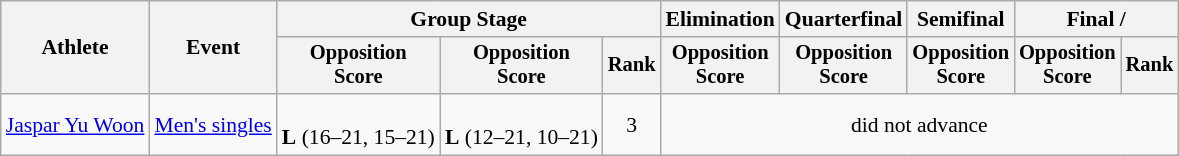<table class="wikitable" style="font-size:90%">
<tr>
<th rowspan=2>Athlete</th>
<th rowspan=2>Event</th>
<th colspan=3>Group Stage</th>
<th>Elimination</th>
<th>Quarterfinal</th>
<th>Semifinal</th>
<th colspan=2>Final / </th>
</tr>
<tr style="font-size:95%">
<th>Opposition<br>Score</th>
<th>Opposition<br>Score</th>
<th>Rank</th>
<th>Opposition<br>Score</th>
<th>Opposition<br>Score</th>
<th>Opposition<br>Score</th>
<th>Opposition<br>Score</th>
<th>Rank</th>
</tr>
<tr align=center>
<td align=left><a href='#'>Jaspar Yu Woon</a></td>
<td align=left><a href='#'>Men's singles</a></td>
<td><br><strong>L</strong> (16–21, 15–21)</td>
<td><br><strong>L</strong> (12–21, 10–21)</td>
<td>3</td>
<td colspan="5">did not advance</td>
</tr>
</table>
